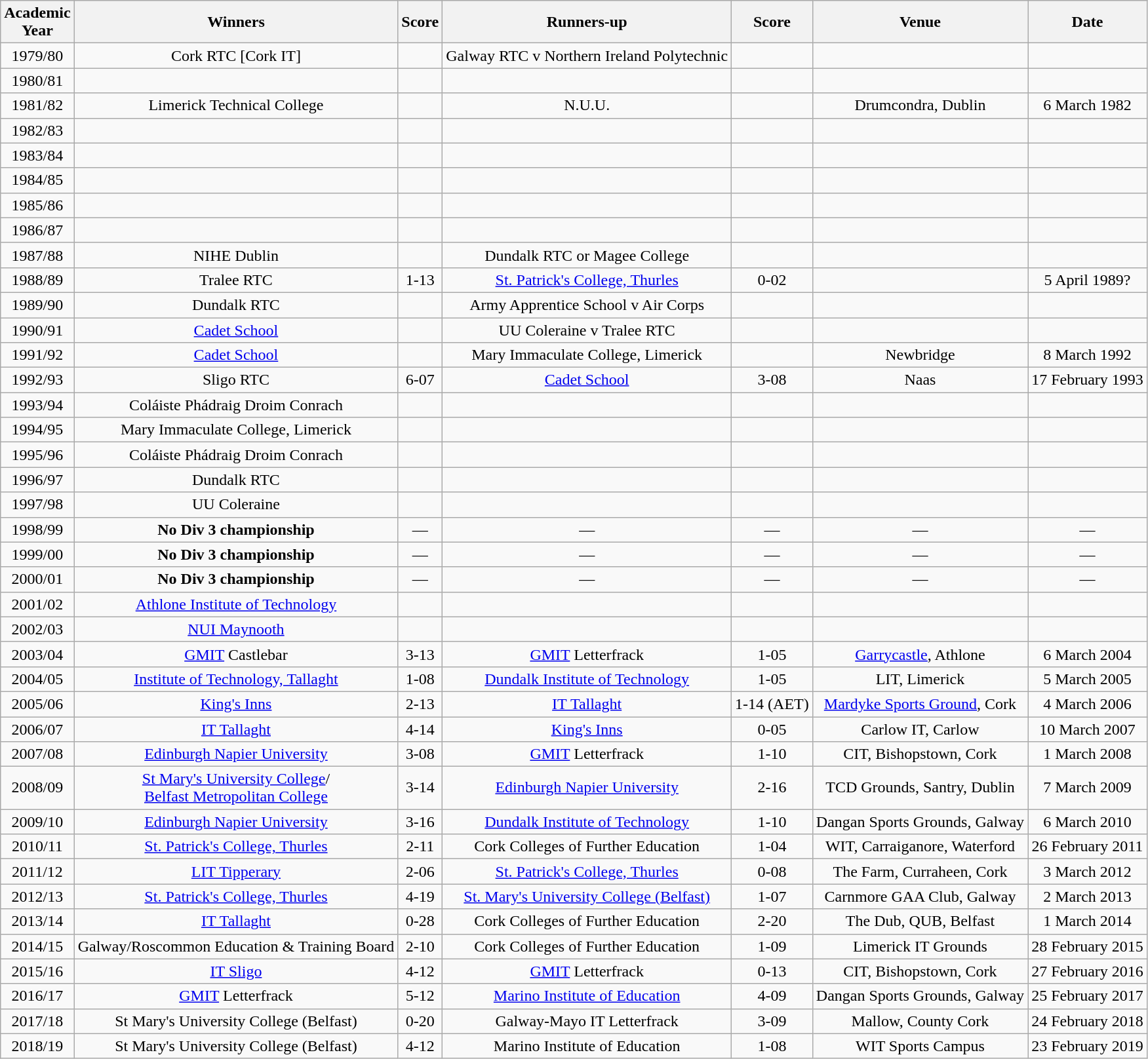<table class="wikitable">
<tr style="background:#efefef">
<th>Academic<br>Year</th>
<th>Winners</th>
<th>Score</th>
<th>Runners-up</th>
<th>Score</th>
<th>Venue</th>
<th>Date</th>
</tr>
<tr align="center">
<td>1979/80</td>
<td>Cork RTC [Cork IT]</td>
<td></td>
<td>Galway RTC v Northern Ireland Polytechnic</td>
<td></td>
<td></td>
<td></td>
</tr>
<tr align="center">
<td>1980/81</td>
<td></td>
<td></td>
<td></td>
<td></td>
<td></td>
<td></td>
</tr>
<tr align="center">
<td>1981/82</td>
<td>Limerick Technical College</td>
<td></td>
<td>N.U.U.</td>
<td></td>
<td>Drumcondra, Dublin</td>
<td>6 March 1982</td>
</tr>
<tr align="center">
<td>1982/83</td>
<td></td>
<td></td>
<td></td>
<td></td>
<td></td>
<td></td>
</tr>
<tr align="center">
<td>1983/84</td>
<td></td>
<td></td>
<td></td>
<td></td>
<td></td>
<td></td>
</tr>
<tr align="center">
<td>1984/85</td>
<td></td>
<td></td>
<td></td>
<td></td>
<td></td>
<td></td>
</tr>
<tr align="center">
<td>1985/86</td>
<td></td>
<td></td>
<td></td>
<td></td>
<td></td>
<td></td>
</tr>
<tr align="center">
<td>1986/87</td>
<td></td>
<td></td>
<td></td>
<td></td>
<td></td>
<td></td>
</tr>
<tr align="center">
<td>1987/88</td>
<td>NIHE Dublin</td>
<td></td>
<td>Dundalk RTC or Magee College</td>
<td></td>
<td></td>
<td></td>
</tr>
<tr align="center">
<td>1988/89</td>
<td>Tralee RTC</td>
<td>1-13</td>
<td><a href='#'>St. Patrick's College, Thurles</a></td>
<td>0-02</td>
<td></td>
<td>5 April 1989?</td>
</tr>
<tr align="center">
<td>1989/90</td>
<td>Dundalk RTC</td>
<td></td>
<td>Army Apprentice School v Air Corps</td>
<td></td>
<td></td>
<td></td>
</tr>
<tr align="center">
<td>1990/91</td>
<td><a href='#'>Cadet School</a></td>
<td></td>
<td>UU Coleraine v Tralee RTC</td>
<td></td>
<td></td>
<td></td>
</tr>
<tr align="center">
<td>1991/92</td>
<td><a href='#'>Cadet School</a></td>
<td></td>
<td>Mary Immaculate College, Limerick</td>
<td></td>
<td>Newbridge</td>
<td>8 March 1992</td>
</tr>
<tr align="center">
<td>1992/93</td>
<td>Sligo RTC</td>
<td>6-07</td>
<td><a href='#'>Cadet School</a></td>
<td>3-08</td>
<td>Naas</td>
<td>17 February 1993</td>
</tr>
<tr align="center">
<td>1993/94</td>
<td>Coláiste Phádraig Droim Conrach</td>
<td></td>
<td></td>
<td></td>
<td></td>
<td></td>
</tr>
<tr align="center">
<td>1994/95</td>
<td>Mary Immaculate College, Limerick</td>
<td></td>
<td></td>
<td></td>
<td></td>
<td></td>
</tr>
<tr align="center">
<td>1995/96</td>
<td>Coláiste Phádraig Droim Conrach</td>
<td></td>
<td></td>
<td></td>
<td></td>
<td></td>
</tr>
<tr align="center">
<td>1996/97</td>
<td>Dundalk RTC</td>
<td></td>
<td></td>
<td></td>
<td></td>
<td></td>
</tr>
<tr align="center">
<td>1997/98</td>
<td>UU Coleraine</td>
<td></td>
<td></td>
<td></td>
<td></td>
<td></td>
</tr>
<tr align="center">
<td>1998/99</td>
<td><strong>No Div 3 championship</strong></td>
<td>—</td>
<td>—</td>
<td>—</td>
<td>—</td>
<td>—</td>
</tr>
<tr align="center">
<td>1999/00</td>
<td><strong>No Div 3 championship</strong></td>
<td>—</td>
<td>—</td>
<td>—</td>
<td>—</td>
<td>—</td>
</tr>
<tr align="center">
<td>2000/01</td>
<td><strong>No Div 3 championship</strong></td>
<td>—</td>
<td>—</td>
<td>—</td>
<td>—</td>
<td>—</td>
</tr>
<tr align="center">
<td>2001/02</td>
<td><a href='#'>Athlone Institute of Technology</a></td>
<td></td>
<td></td>
<td></td>
<td></td>
<td></td>
</tr>
<tr align="center">
<td>2002/03</td>
<td><a href='#'>NUI Maynooth</a></td>
<td></td>
<td></td>
<td></td>
<td></td>
<td></td>
</tr>
<tr align="center">
<td>2003/04</td>
<td><a href='#'>GMIT</a> Castlebar</td>
<td>3-13</td>
<td><a href='#'>GMIT</a> Letterfrack</td>
<td>1-05</td>
<td><a href='#'>Garrycastle</a>, Athlone</td>
<td>6 March 2004</td>
</tr>
<tr align="center">
<td>2004/05</td>
<td><a href='#'>Institute of Technology, Tallaght</a></td>
<td>1-08</td>
<td><a href='#'>Dundalk Institute of Technology</a></td>
<td>1-05</td>
<td>LIT, Limerick</td>
<td>5 March 2005</td>
</tr>
<tr align="center">
<td>2005/06</td>
<td><a href='#'>King's Inns</a></td>
<td>2-13</td>
<td><a href='#'>IT Tallaght</a></td>
<td>1-14 (AET)</td>
<td><a href='#'>Mardyke Sports Ground</a>, Cork</td>
<td>4 March 2006</td>
</tr>
<tr align="center">
<td>2006/07</td>
<td><a href='#'>IT Tallaght</a></td>
<td>4-14</td>
<td><a href='#'>King's Inns</a></td>
<td>0-05</td>
<td>Carlow IT, Carlow</td>
<td>10 March 2007</td>
</tr>
<tr align="center">
<td>2007/08</td>
<td><a href='#'>Edinburgh Napier University</a></td>
<td>3-08</td>
<td><a href='#'>GMIT</a> Letterfrack</td>
<td>1-10</td>
<td>CIT, Bishopstown, Cork</td>
<td>1 March 2008</td>
</tr>
<tr align="center">
<td>2008/09</td>
<td><a href='#'>St Mary's University College</a>/<br><a href='#'>Belfast Metropolitan College</a></td>
<td>3-14</td>
<td><a href='#'>Edinburgh Napier University</a></td>
<td>2-16</td>
<td>TCD Grounds, Santry, Dublin</td>
<td>7 March 2009</td>
</tr>
<tr align="center">
<td>2009/10</td>
<td><a href='#'>Edinburgh Napier University</a></td>
<td>3-16</td>
<td><a href='#'>Dundalk Institute of Technology</a></td>
<td>1-10</td>
<td>Dangan Sports Grounds, Galway</td>
<td>6 March 2010</td>
</tr>
<tr align="center">
<td>2010/11</td>
<td><a href='#'>St. Patrick's College, Thurles</a></td>
<td>2-11</td>
<td>Cork Colleges of Further Education</td>
<td>1-04</td>
<td>WIT, Carraiganore, Waterford</td>
<td>26 February 2011</td>
</tr>
<tr align="center">
<td>2011/12</td>
<td><a href='#'>LIT Tipperary</a></td>
<td>2-06</td>
<td><a href='#'>St. Patrick's College, Thurles</a></td>
<td>0-08</td>
<td>The Farm, Curraheen, Cork</td>
<td>3 March 2012</td>
</tr>
<tr align="center">
<td>2012/13</td>
<td><a href='#'>St. Patrick's College, Thurles</a></td>
<td>4-19</td>
<td><a href='#'>St. Mary's University College (Belfast)</a></td>
<td>1-07</td>
<td>Carnmore GAA Club, Galway</td>
<td>2 March 2013</td>
</tr>
<tr align="center">
<td>2013/14</td>
<td><a href='#'>IT Tallaght</a></td>
<td>0-28</td>
<td>Cork Colleges of Further Education</td>
<td>2-20</td>
<td>The Dub, QUB, Belfast</td>
<td>1 March 2014</td>
</tr>
<tr align="center">
<td>2014/15</td>
<td>Galway/Roscommon Education & Training Board</td>
<td>2-10</td>
<td>Cork Colleges of Further Education</td>
<td>1-09</td>
<td>Limerick IT Grounds</td>
<td>28 February 2015</td>
</tr>
<tr align="center">
<td>2015/16</td>
<td><a href='#'>IT Sligo</a></td>
<td>4-12</td>
<td><a href='#'>GMIT</a> Letterfrack</td>
<td>0-13</td>
<td>CIT, Bishopstown, Cork</td>
<td>27 February 2016</td>
</tr>
<tr align="center">
<td>2016/17</td>
<td><a href='#'>GMIT</a> Letterfrack</td>
<td>5-12</td>
<td><a href='#'>Marino Institute of Education</a></td>
<td>4-09</td>
<td>Dangan Sports Grounds, Galway</td>
<td>25 February 2017</td>
</tr>
<tr align="center">
<td>2017/18</td>
<td>St Mary's University College (Belfast)</td>
<td>0-20</td>
<td>Galway-Mayo IT Letterfrack</td>
<td>3-09</td>
<td>Mallow, County Cork</td>
<td>24 February 2018</td>
</tr>
<tr align="center">
<td>2018/19</td>
<td>St Mary's University College (Belfast)</td>
<td>4-12</td>
<td>Marino Institute of Education</td>
<td>1-08</td>
<td>WIT Sports Campus</td>
<td>23 February 2019</td>
</tr>
</table>
